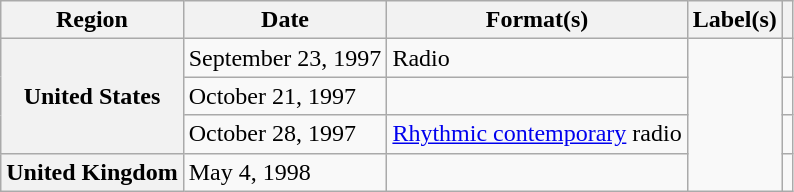<table class="wikitable plainrowheaders">
<tr>
<th scope="col">Region</th>
<th scope="col">Date</th>
<th scope="col">Format(s)</th>
<th scope="col">Label(s)</th>
<th scope="col"></th>
</tr>
<tr>
<th scope="row" rowspan="3">United States</th>
<td>September 23, 1997</td>
<td>Radio</td>
<td rowspan="4"></td>
<td></td>
</tr>
<tr>
<td>October 21, 1997</td>
<td></td>
<td></td>
</tr>
<tr>
<td>October 28, 1997</td>
<td><a href='#'>Rhythmic contemporary</a> radio</td>
<td></td>
</tr>
<tr>
<th scope="row">United Kingdom</th>
<td>May 4, 1998</td>
<td></td>
<td></td>
</tr>
</table>
